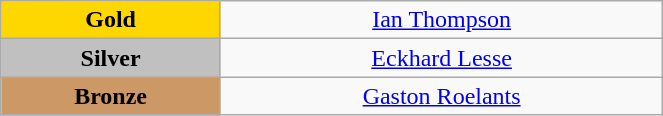<table class="wikitable" style="text-align:center; " width="35%">
<tr>
<td bgcolor="gold"><strong>Gold</strong></td>
<td><a href='#'>Ian Thompson</a><br>  <small><em></em></small></td>
</tr>
<tr>
<td bgcolor="silver"><strong>Silver</strong></td>
<td><a href='#'>Eckhard Lesse</a><br>  <small><em></em></small></td>
</tr>
<tr>
<td bgcolor="CC9966"><strong>Bronze</strong></td>
<td><a href='#'>Gaston Roelants</a><br>  <small><em></em></small></td>
</tr>
</table>
